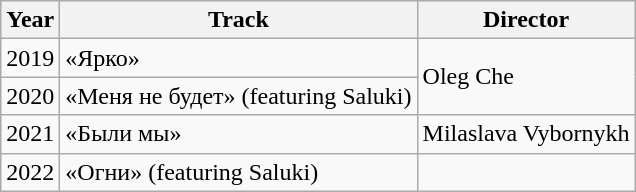<table class="wikitable">
<tr>
<th>Year</th>
<th>Track</th>
<th>Director</th>
</tr>
<tr>
<td rowspan="1">2019</td>
<td>«Ярко»</td>
<td rowspan="2">Oleg Che</td>
</tr>
<tr>
<td>2020</td>
<td>«Меня не будет» (featuring Saluki)</td>
</tr>
<tr>
<td>2021</td>
<td>«Были мы»</td>
<td>Milaslava Vybornykh</td>
</tr>
<tr>
<td>2022</td>
<td>«Огни» (featuring Saluki)</td>
<td></td>
</tr>
</table>
